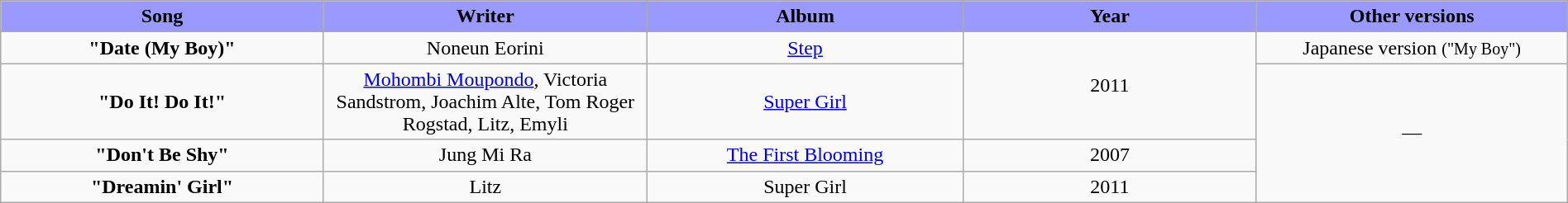<table class="wikitable" style="margin:0.5em auto; clear:both; text-align:center; width:100%">
<tr>
<th width="500" style="background: #99F;">Song</th>
<th width="500" style="background: #99F;">Writer</th>
<th width="500" style="background: #99F;">Album</th>
<th width="500" style="background: #99F;">Year</th>
<th width="500" style="background: #99F;">Other versions</th>
</tr>
<tr>
<td><strong>"Date (My Boy)"</strong></td>
<td>Noneun Eorini</td>
<td><a href='#'>Step</a></td>
<td rowspan="2">2011</td>
<td>Japanese version <small>("My Boy")</small></td>
</tr>
<tr>
<td><strong>"Do It! Do It!"</strong></td>
<td><a href='#'>Mohombi Moupondo</a>, Victoria Sandstrom, Joachim Alte, Tom Roger Rogstad, Litz, Emyli</td>
<td><a href='#'>Super Girl</a></td>
<td rowspan="3">—</td>
</tr>
<tr>
<td><strong>"Don't Be Shy"</strong></td>
<td>Jung Mi Ra</td>
<td><a href='#'>The First Blooming</a></td>
<td>2007</td>
</tr>
<tr>
<td><strong>"Dreamin' Girl"</strong></td>
<td>Litz</td>
<td>Super Girl</td>
<td>2011</td>
</tr>
</table>
